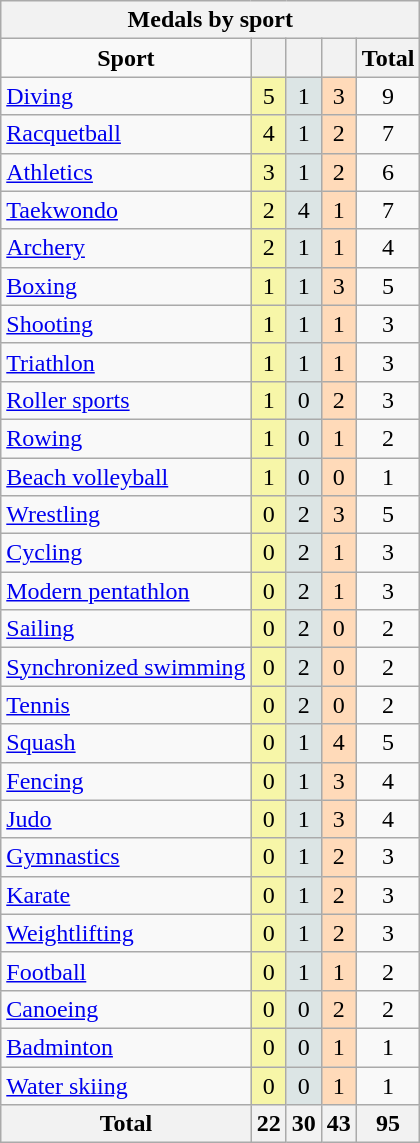<table class="wikitable" border="1"  style="size:95%">
<tr>
<th colspan=5>Medals by sport</th>
</tr>
<tr align=center>
<td><strong>Sport</strong></td>
<th bgcolor=#f7f6a8></th>
<th bgcolor=#dce5e5></th>
<th bgcolor=#ffdab9></th>
<th>Total</th>
</tr>
<tr align=center>
<td align=left><a href='#'>Diving</a></td>
<td bgcolor=#f7f6a8>5</td>
<td bgcolor=#dce5e5>1</td>
<td bgcolor=#ffdab9>3</td>
<td>9</td>
</tr>
<tr align=center>
<td align=left><a href='#'>Racquetball</a></td>
<td bgcolor=#f7f6a8>4</td>
<td bgcolor=#dce5e5>1</td>
<td bgcolor=#ffdab9>2</td>
<td>7</td>
</tr>
<tr align=center>
<td align=left><a href='#'>Athletics</a></td>
<td bgcolor=#f7f6a8>3</td>
<td bgcolor=#dce5e5>1</td>
<td bgcolor=#ffdab9>2</td>
<td>6</td>
</tr>
<tr align=center>
<td align=left><a href='#'>Taekwondo</a></td>
<td bgcolor=#f7f6a8>2</td>
<td bgcolor=#dce5e5>4</td>
<td bgcolor=#ffdab9>1</td>
<td>7</td>
</tr>
<tr align=center>
<td align=left><a href='#'>Archery</a></td>
<td bgcolor=#f7f6a8>2</td>
<td bgcolor=#dce5e5>1</td>
<td bgcolor=#ffdab9>1</td>
<td>4</td>
</tr>
<tr align=center>
<td align=left><a href='#'>Boxing</a></td>
<td bgcolor=#f7f6a8>1</td>
<td bgcolor=#dce5e5>1</td>
<td bgcolor=#ffdab9>3</td>
<td>5</td>
</tr>
<tr align=center>
<td align=left><a href='#'>Shooting</a></td>
<td bgcolor=#f7f6a8>1</td>
<td bgcolor=#dce5e5>1</td>
<td bgcolor=#ffdab9>1</td>
<td>3</td>
</tr>
<tr align=center>
<td align=left><a href='#'>Triathlon</a></td>
<td bgcolor=#f7f6a8>1</td>
<td bgcolor=#dce5e5>1</td>
<td bgcolor=#ffdab9>1</td>
<td>3</td>
</tr>
<tr align=center>
<td align=left><a href='#'>Roller sports</a></td>
<td bgcolor=#f7f6a8>1</td>
<td bgcolor=#dce5e5>0</td>
<td bgcolor=#ffdab9>2</td>
<td>3</td>
</tr>
<tr align=center>
<td align=left><a href='#'>Rowing</a></td>
<td bgcolor=#f7f6a8>1</td>
<td bgcolor=#dce5e5>0</td>
<td bgcolor=#ffdab9>1</td>
<td>2</td>
</tr>
<tr align=center>
<td align=left><a href='#'>Beach volleyball</a></td>
<td bgcolor=#f7f6a8>1</td>
<td bgcolor=#dce5e5>0</td>
<td bgcolor=#ffdab9>0</td>
<td>1</td>
</tr>
<tr align=center>
<td align=left><a href='#'>Wrestling</a></td>
<td bgcolor=#f7f6a8>0</td>
<td bgcolor=#dce5e5>2</td>
<td bgcolor=#ffdab9>3</td>
<td>5</td>
</tr>
<tr align=center>
<td align=left><a href='#'>Cycling</a></td>
<td bgcolor=#f7f6a8>0</td>
<td bgcolor=#dce5e5>2</td>
<td bgcolor=#ffdab9>1</td>
<td>3</td>
</tr>
<tr align=center>
<td align=left><a href='#'>Modern pentathlon</a></td>
<td bgcolor=#f7f6a8>0</td>
<td bgcolor=#dce5e5>2</td>
<td bgcolor=#ffdab9>1</td>
<td>3</td>
</tr>
<tr align=center>
<td align=left><a href='#'>Sailing</a></td>
<td bgcolor=#f7f6a8>0</td>
<td bgcolor=#dce5e5>2</td>
<td bgcolor=#ffdab9>0</td>
<td>2</td>
</tr>
<tr align=center>
<td align=left><a href='#'>Synchronized swimming</a></td>
<td bgcolor=#f7f6a8>0</td>
<td bgcolor=#dce5e5>2</td>
<td bgcolor=#ffdab9>0</td>
<td>2</td>
</tr>
<tr align=center>
<td align=left><a href='#'>Tennis</a></td>
<td bgcolor=#f7f6a8>0</td>
<td bgcolor=#dce5e5>2</td>
<td bgcolor=#ffdab9>0</td>
<td>2</td>
</tr>
<tr align=center>
<td align=left><a href='#'>Squash</a></td>
<td bgcolor=#f7f6a8>0</td>
<td bgcolor=#dce5e5>1</td>
<td bgcolor=#ffdab9>4</td>
<td>5</td>
</tr>
<tr align=center>
<td align=left><a href='#'>Fencing</a></td>
<td bgcolor=#f7f6a8>0</td>
<td bgcolor=#dce5e5>1</td>
<td bgcolor=#ffdab9>3</td>
<td>4</td>
</tr>
<tr align=center>
<td align=left><a href='#'>Judo</a></td>
<td bgcolor=#f7f6a8>0</td>
<td bgcolor=#dce5e5>1</td>
<td bgcolor=#ffdab9>3</td>
<td>4</td>
</tr>
<tr align=center>
<td align=left><a href='#'>Gymnastics</a></td>
<td bgcolor=#f7f6a8>0</td>
<td bgcolor=#dce5e5>1</td>
<td bgcolor=#ffdab9>2</td>
<td>3</td>
</tr>
<tr align=center>
<td align=left><a href='#'>Karate</a></td>
<td bgcolor=#f7f6a8>0</td>
<td bgcolor=#dce5e5>1</td>
<td bgcolor=#ffdab9>2</td>
<td>3</td>
</tr>
<tr align=center>
<td align=left><a href='#'>Weightlifting</a></td>
<td bgcolor=#f7f6a8>0</td>
<td bgcolor=#dce5e5>1</td>
<td bgcolor=#ffdab9>2</td>
<td>3</td>
</tr>
<tr align=center>
<td align=left><a href='#'>Football</a></td>
<td bgcolor=#f7f6a8>0</td>
<td bgcolor=#dce5e5>1</td>
<td bgcolor=#ffdab9>1</td>
<td>2</td>
</tr>
<tr align=center>
<td align=left><a href='#'>Canoeing</a></td>
<td bgcolor=#f7f6a8>0</td>
<td bgcolor=#dce5e5>0</td>
<td bgcolor=#ffdab9>2</td>
<td>2</td>
</tr>
<tr align=center>
<td align=left><a href='#'>Badminton</a></td>
<td bgcolor=#f7f6a8>0</td>
<td bgcolor=#dce5e5>0</td>
<td bgcolor=#ffdab9>1</td>
<td>1</td>
</tr>
<tr align=center>
<td align=left><a href='#'>Water skiing</a></td>
<td bgcolor=#f7f6a8>0</td>
<td bgcolor=#dce5e5>0</td>
<td bgcolor=#ffdab9>1</td>
<td>1</td>
</tr>
<tr align=center>
<th bgcolor=#efefef>Total</th>
<th bgcolor=#f7f6a8>22</th>
<th bgcolor=#dce5e5>30</th>
<th bgcolor=#ffdab9>43</th>
<th>95</th>
</tr>
</table>
